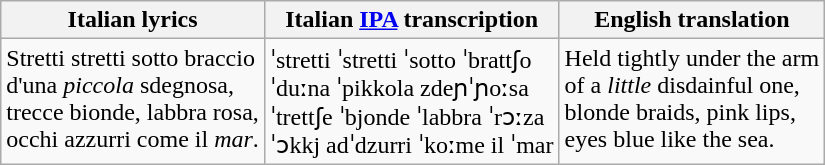<table class="wikitable">
<tr>
<th>Italian lyrics</th>
<th>Italian <a href='#'>IPA</a> transcription</th>
<th>English translation</th>
</tr>
<tr style="vertical-align:top; white-space:nowrap;">
<td>Stretti stretti sotto braccio<br>d'una <em>piccola</em> sdegnosa,<br>trecce bionde, labbra rosa,<br>occhi azzurri come il <em>mar</em>.</td>
<td>ˈstretti ˈstretti ˈsotto ˈbrattʃo<br>ˈduːna ˈpikkola zdeɲˈɲoːsa<br>ˈtrettʃe ˈbjonde ˈlabbra ˈrɔːza<br>ˈɔkkj adˈdzurri ˈkoːme il ˈmar</td>
<td>Held tightly under the arm<br>of a <em>little</em> disdainful one,<br>blonde braids, pink lips,<br>eyes blue like the sea.</td>
</tr>
</table>
